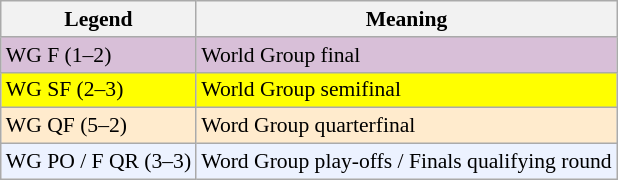<table class=wikitable style=font-size:90%>
<tr>
<th>Legend</th>
<th>Meaning</th>
</tr>
<tr bgcolor=thistle>
<td>WG F (1–2)</td>
<td>World Group final</td>
</tr>
<tr bgcolor=yellow>
<td>WG SF (2–3)</td>
<td>World Group semifinal</td>
</tr>
<tr bgcolor=ffebcd>
<td>WG QF (5–2)</td>
<td>Word Group quarterfinal</td>
</tr>
<tr bgcolor="ecf2ff">
<td>WG PO / F QR (3–3)</td>
<td>Word Group play-offs / Finals qualifying round</td>
</tr>
</table>
